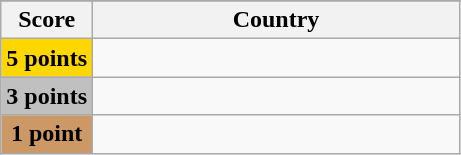<table class="wikitable">
<tr>
</tr>
<tr>
<th scope="col" width="20%">Score</th>
<th scope="col">Country</th>
</tr>
<tr>
<th scope="row" style="background:gold">5 points</th>
<td></td>
</tr>
<tr>
<th scope="row" style="background:silver">3 points</th>
<td></td>
</tr>
<tr>
<th scope="row" style="background:#CC9966">1 point</th>
<td></td>
</tr>
</table>
